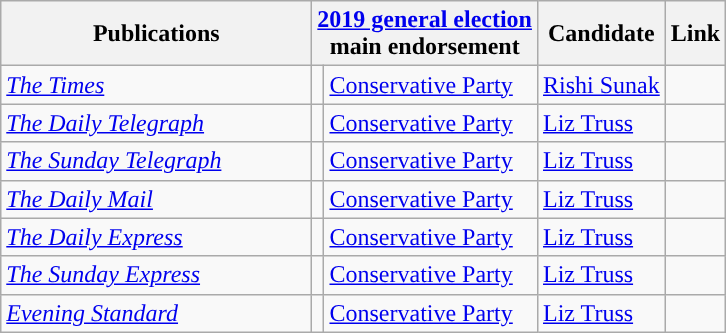<table class="wikitable">
<tr>
<th style="width:200px;">Publications</th>
<th colspan=2><a href='#'>2019 general election</a><br>main endorsement</th>
<th>Candidate</th>
<th>Link</th>
</tr>
<tr>
<td><em><a href='#'>The Times</a></em></td>
<td style="background-color: "></td>
<td><a href='#'>Conservative Party</a></td>
<td><a href='#'>Rishi Sunak</a></td>
<td></td>
</tr>
<tr>
<td><em><a href='#'>The Daily Telegraph</a></em></td>
<td style="background-color: "></td>
<td><a href='#'>Conservative Party</a></td>
<td><a href='#'>Liz Truss</a></td>
<td></td>
</tr>
<tr>
<td><em><a href='#'>The Sunday Telegraph</a></em></td>
<td style="background-color: "></td>
<td><a href='#'>Conservative Party</a></td>
<td><a href='#'>Liz Truss</a></td>
<td></td>
</tr>
<tr>
<td><em><a href='#'>The Daily Mail</a></em></td>
<td style="background-color: "></td>
<td><a href='#'>Conservative Party</a></td>
<td><a href='#'>Liz Truss</a></td>
<td></td>
</tr>
<tr>
<td><em><a href='#'>The Daily Express</a></em></td>
<td style="background-color: "></td>
<td><a href='#'>Conservative Party</a></td>
<td><a href='#'>Liz Truss</a></td>
<td></td>
</tr>
<tr>
<td><em><a href='#'>The Sunday Express</a></em></td>
<td style="background-color: "></td>
<td><a href='#'>Conservative Party</a></td>
<td><a href='#'>Liz Truss</a></td>
<td></td>
</tr>
<tr>
<td><em><a href='#'>Evening Standard</a></em></td>
<td style="background-color: "></td>
<td><a href='#'>Conservative Party</a></td>
<td><a href='#'>Liz Truss</a></td>
<td></td>
</tr>
</table>
